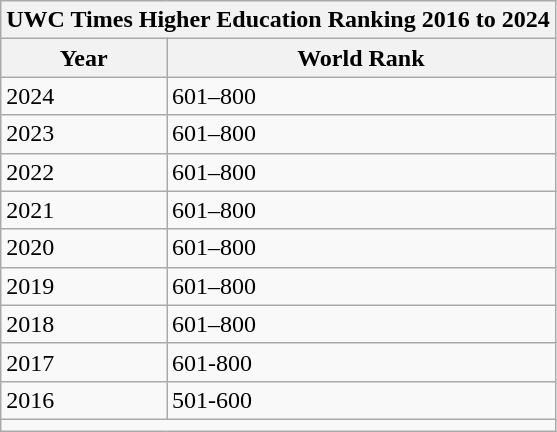<table class="wikitable">
<tr>
<th colspan="2"><strong>UWC Times Higher Education Ranking 2016 to 2024</strong></th>
</tr>
<tr>
<th>Year</th>
<th>World Rank</th>
</tr>
<tr>
<td>2024</td>
<td>601–800</td>
</tr>
<tr>
<td>2023</td>
<td>601–800</td>
</tr>
<tr>
<td>2022</td>
<td>601–800</td>
</tr>
<tr>
<td>2021</td>
<td>601–800</td>
</tr>
<tr>
<td>2020</td>
<td>601–800</td>
</tr>
<tr>
<td>2019</td>
<td>601–800</td>
</tr>
<tr>
<td>2018</td>
<td>601–800</td>
</tr>
<tr>
<td>2017</td>
<td>601-800</td>
</tr>
<tr>
<td>2016</td>
<td>501-600</td>
</tr>
<tr>
<td colspan="2"></td>
</tr>
</table>
